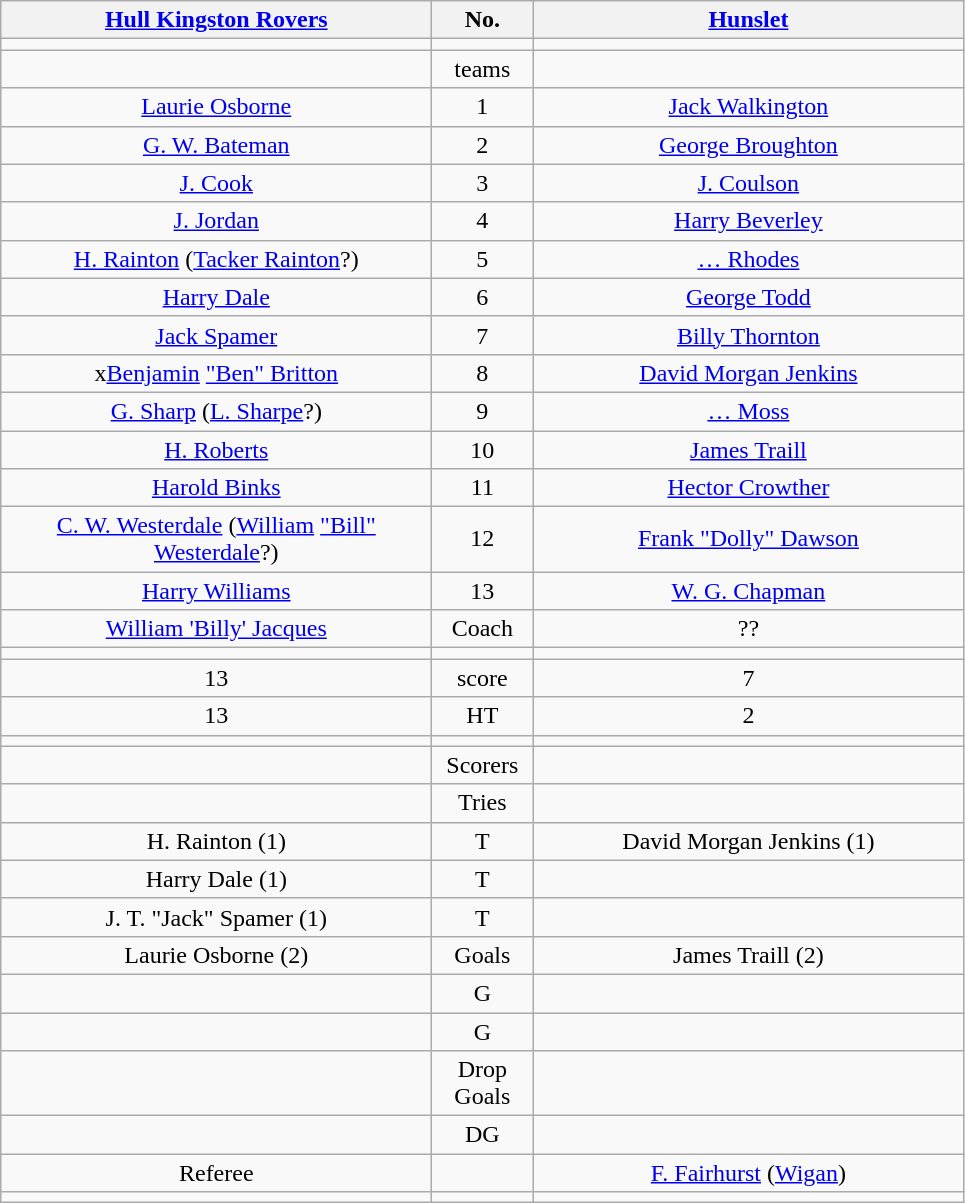<table class="wikitable" style="text-align:center;">
<tr>
<th width=280 abbr=winner><a href='#'>Hull Kingston Rovers</a></th>
<th width=60 abbr="Number">No.</th>
<th width=280 abbr=runner-up><a href='#'>Hunslet</a></th>
</tr>
<tr>
<td></td>
<td></td>
<td></td>
</tr>
<tr>
<td></td>
<td>teams</td>
<td></td>
</tr>
<tr>
<td><a href='#'>Laurie Osborne</a></td>
<td>1</td>
<td><a href='#'>Jack Walkington</a></td>
</tr>
<tr>
<td><a href='#'>G. W. Bateman</a></td>
<td>2</td>
<td><a href='#'>George Broughton</a></td>
</tr>
<tr>
<td><a href='#'>J. Cook</a></td>
<td>3</td>
<td><a href='#'>J. Coulson</a></td>
</tr>
<tr>
<td><a href='#'>J. Jordan</a></td>
<td>4</td>
<td><a href='#'>Harry Beverley</a></td>
</tr>
<tr>
<td><a href='#'>H. Rainton</a> (<a href='#'>Tacker Rainton</a>?)</td>
<td>5</td>
<td><a href='#'>… Rhodes</a></td>
</tr>
<tr>
<td><a href='#'>Harry Dale</a></td>
<td>6</td>
<td><a href='#'>George Todd</a></td>
</tr>
<tr>
<td><a href='#'>Jack Spamer</a></td>
<td>7</td>
<td><a href='#'>Billy Thornton</a></td>
</tr>
<tr>
<td>x<a href='#'>Benjamin</a> <a href='#'>"Ben" Britton</a></td>
<td>8</td>
<td><a href='#'>David Morgan Jenkins</a></td>
</tr>
<tr>
<td><a href='#'>G. Sharp</a> (<a href='#'>L. Sharpe</a>?)</td>
<td>9</td>
<td><a href='#'>… Moss</a></td>
</tr>
<tr>
<td><a href='#'>H. Roberts</a></td>
<td>10</td>
<td><a href='#'>James Traill</a></td>
</tr>
<tr>
<td><a href='#'>Harold Binks</a></td>
<td>11</td>
<td><a href='#'>Hector Crowther</a></td>
</tr>
<tr>
<td><a href='#'>C. W. Westerdale</a> (<a href='#'>William</a> <a href='#'>"Bill" Westerdale</a>?)</td>
<td>12</td>
<td><a href='#'>Frank "Dolly" Dawson</a></td>
</tr>
<tr>
<td><a href='#'>Harry Williams</a></td>
<td>13</td>
<td><a href='#'>W. G. Chapman</a></td>
</tr>
<tr>
<td><a href='#'>William 'Billy' Jacques</a></td>
<td>Coach</td>
<td>??</td>
</tr>
<tr>
<td></td>
<td></td>
<td></td>
</tr>
<tr>
<td>13</td>
<td>score</td>
<td>7</td>
</tr>
<tr>
<td>13</td>
<td>HT</td>
<td>2</td>
</tr>
<tr>
<td></td>
<td></td>
<td></td>
</tr>
<tr>
<td></td>
<td>Scorers</td>
<td></td>
</tr>
<tr>
<td></td>
<td>Tries</td>
<td></td>
</tr>
<tr>
<td>H. Rainton (1)</td>
<td>T</td>
<td>David Morgan Jenkins (1)</td>
</tr>
<tr>
<td>Harry Dale (1)</td>
<td>T</td>
<td></td>
</tr>
<tr>
<td>J. T. "Jack" Spamer (1)</td>
<td>T</td>
<td></td>
</tr>
<tr>
<td>Laurie Osborne (2)</td>
<td>Goals</td>
<td>James Traill (2)</td>
</tr>
<tr>
<td></td>
<td>G</td>
<td></td>
</tr>
<tr>
<td></td>
<td>G</td>
<td></td>
</tr>
<tr>
<td></td>
<td>Drop Goals</td>
<td></td>
</tr>
<tr>
<td></td>
<td>DG</td>
<td></td>
</tr>
<tr>
<td>Referee</td>
<td></td>
<td><a href='#'>F. Fairhurst</a> (<a href='#'>Wigan</a>)</td>
</tr>
<tr>
<td></td>
<td></td>
<td></td>
</tr>
</table>
